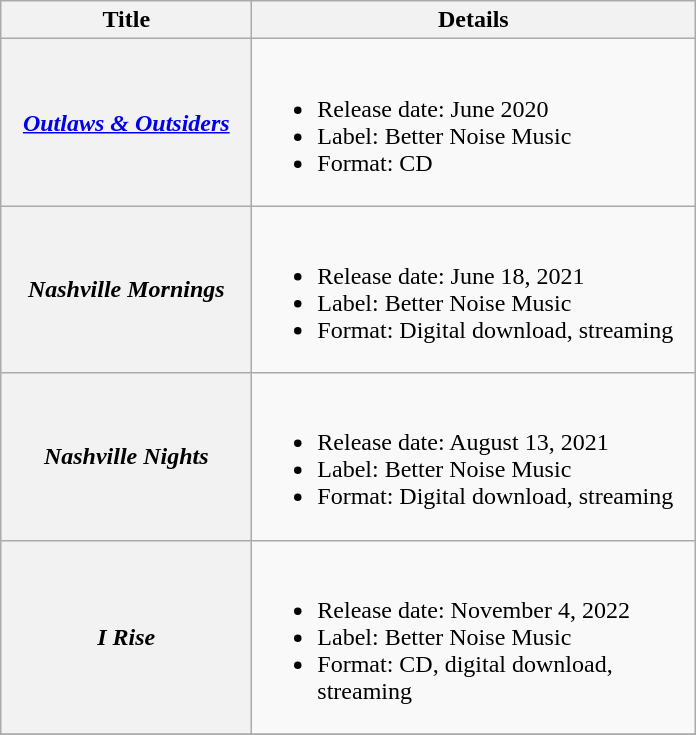<table class="wikitable plainrowheaders">
<tr>
<th style="width:10em;">Title</th>
<th style="width:18em;">Details</th>
</tr>
<tr>
<th scope="row"><em><a href='#'>Outlaws & Outsiders</a></em></th>
<td><br><ul><li>Release date: June 2020</li><li>Label: Better Noise Music</li><li>Format: CD</li></ul></td>
</tr>
<tr>
<th scope="row"><em>Nashville Mornings</em></th>
<td><br><ul><li>Release date: June 18, 2021</li><li>Label: Better Noise Music</li><li>Format: Digital download, streaming</li></ul></td>
</tr>
<tr>
<th scope="row"><em>Nashville Nights</em></th>
<td><br><ul><li>Release date: August 13, 2021</li><li>Label: Better Noise Music</li><li>Format: Digital download, streaming</li></ul></td>
</tr>
<tr>
<th scope="row"><em>I Rise</em></th>
<td><br><ul><li>Release date: November 4, 2022</li><li>Label: Better Noise Music</li><li>Format: CD, digital download, streaming</li></ul></td>
</tr>
<tr>
</tr>
</table>
